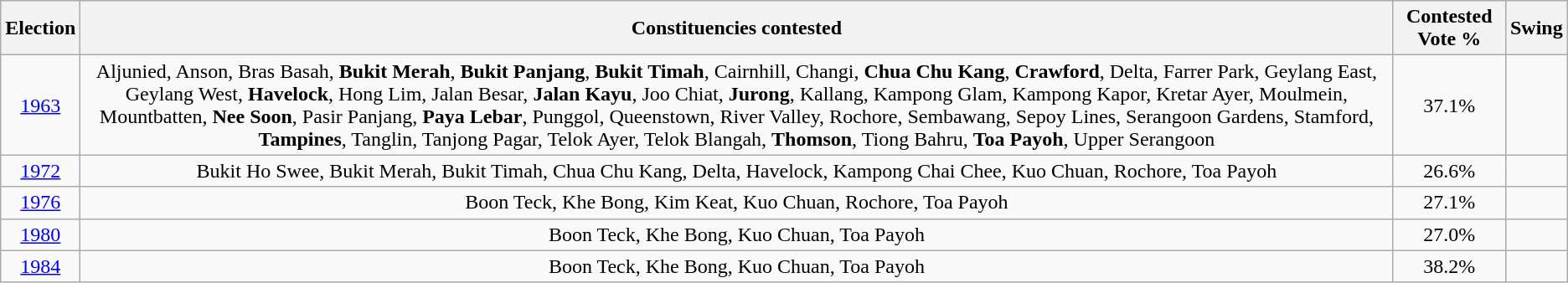<table class="wikitable" style="text-align: center">
<tr>
<th>Election</th>
<th>Constituencies contested</th>
<th>Contested Vote %</th>
<th>Swing</th>
</tr>
<tr>
<td><a href='#'>1963</a></td>
<td>Aljunied, Anson, Bras Basah, <strong>Bukit Merah</strong>, <strong>Bukit Panjang</strong>, <strong>Bukit Timah</strong>, Cairnhill, Changi, <strong>Chua Chu Kang</strong>, <strong>Crawford</strong>, Delta, Farrer Park, Geylang East, Geylang West, <strong>Havelock</strong>, Hong Lim, Jalan Besar, <strong>Jalan Kayu</strong>, Joo Chiat, <strong>Jurong</strong>, Kallang, Kampong Glam, Kampong Kapor, Kretar Ayer, Moulmein, Mountbatten, <strong>Nee Soon</strong>, Pasir Panjang, <strong>Paya Lebar</strong>, Punggol, Queenstown,  River Valley, Rochore, Sembawang, Sepoy Lines, Serangoon Gardens, Stamford, <strong>Tampines</strong>, Tanglin, Tanjong Pagar, Telok Ayer, Telok Blangah, <strong>Thomson</strong>, Tiong Bahru, <strong>Toa Payoh</strong>, Upper Serangoon</td>
<td> 37.1%</td>
<td></td>
</tr>
<tr>
<td><a href='#'>1972</a></td>
<td>Bukit Ho Swee, Bukit Merah, Bukit Timah, Chua Chu Kang, Delta, Havelock, Kampong Chai Chee, Kuo Chuan, Rochore, Toa Payoh</td>
<td>26.6%</td>
<td></td>
</tr>
<tr>
<td><a href='#'>1976</a></td>
<td>Boon Teck, Khe Bong, Kim Keat, Kuo Chuan, Rochore, Toa Payoh</td>
<td>27.1%</td>
<td></td>
</tr>
<tr>
<td><a href='#'>1980</a></td>
<td>Boon Teck, Khe Bong, Kuo Chuan, Toa Payoh</td>
<td>27.0%</td>
<td></td>
</tr>
<tr>
<td><a href='#'>1984</a></td>
<td>Boon Teck, Khe Bong, Kuo Chuan, Toa Payoh</td>
<td>38.2%</td>
<td></td>
</tr>
</table>
